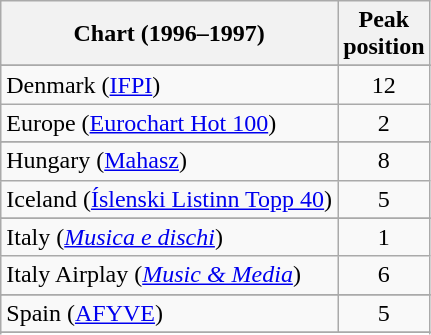<table class="wikitable sortable">
<tr>
<th>Chart (1996–1997)</th>
<th>Peak<br>position</th>
</tr>
<tr>
</tr>
<tr>
</tr>
<tr>
</tr>
<tr>
</tr>
<tr>
<td>Denmark (<a href='#'>IFPI</a>)</td>
<td align="center">12</td>
</tr>
<tr>
<td>Europe (<a href='#'>Eurochart Hot 100</a>)</td>
<td align="center">2</td>
</tr>
<tr>
</tr>
<tr>
</tr>
<tr>
</tr>
<tr>
<td>Hungary (<a href='#'>Mahasz</a>)</td>
<td align="center">8</td>
</tr>
<tr>
<td>Iceland (<a href='#'>Íslenski Listinn Topp 40</a>)</td>
<td align="center">5</td>
</tr>
<tr>
</tr>
<tr>
<td>Italy (<em><a href='#'>Musica e dischi</a></em>)</td>
<td align="center">1</td>
</tr>
<tr>
<td>Italy Airplay (<em><a href='#'>Music & Media</a></em>)</td>
<td align="center">6</td>
</tr>
<tr>
</tr>
<tr>
</tr>
<tr>
</tr>
<tr>
</tr>
<tr>
</tr>
<tr>
<td>Spain (<a href='#'>AFYVE</a>)</td>
<td align="center">5</td>
</tr>
<tr>
</tr>
<tr>
</tr>
<tr>
</tr>
<tr>
</tr>
<tr>
</tr>
</table>
